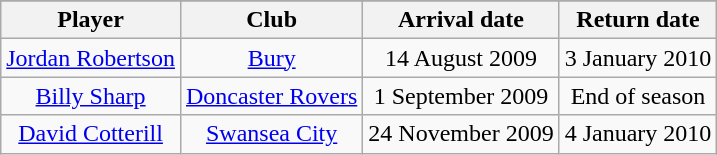<table class="wikitable" style="text-align: center">
<tr>
</tr>
<tr>
<th>Player</th>
<th>Club</th>
<th>Arrival date</th>
<th>Return date</th>
</tr>
<tr>
<td><a href='#'>Jordan Robertson</a></td>
<td><a href='#'>Bury</a></td>
<td>14 August 2009</td>
<td>3 January 2010</td>
</tr>
<tr>
<td><a href='#'>Billy Sharp</a></td>
<td><a href='#'>Doncaster Rovers</a></td>
<td>1 September 2009</td>
<td>End of season</td>
</tr>
<tr>
<td><a href='#'>David Cotterill</a></td>
<td><a href='#'>Swansea City</a></td>
<td>24 November 2009</td>
<td>4 January 2010</td>
</tr>
</table>
